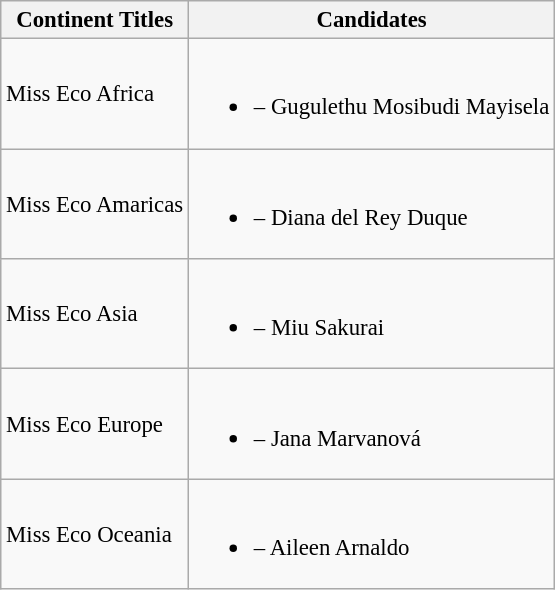<table class="wikitable sortable" style="font-size:95%;">
<tr>
<th>Continent Titles</th>
<th>Candidates</th>
</tr>
<tr>
<td>Miss Eco Africa</td>
<td><br><ul><li> – Gugulethu Mosibudi Mayisela</li></ul></td>
</tr>
<tr>
<td>Miss Eco Amaricas</td>
<td><br><ul><li> – Diana del Rey Duque</li></ul></td>
</tr>
<tr>
<td>Miss Eco Asia</td>
<td><br><ul><li> – Miu Sakurai</li></ul></td>
</tr>
<tr>
<td>Miss Eco Europe</td>
<td><br><ul><li> – Jana Marvanová</li></ul></td>
</tr>
<tr>
<td>Miss Eco Oceania</td>
<td><br><ul><li> – Aileen Arnaldo</li></ul></td>
</tr>
</table>
